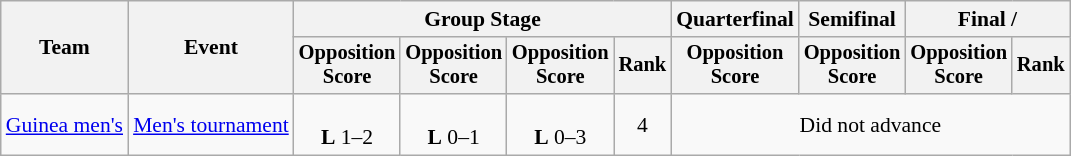<table class=wikitable style=font-size:90%;text-align:center>
<tr>
<th rowspan=2>Team</th>
<th rowspan=2>Event</th>
<th colspan=4>Group Stage</th>
<th>Quarterfinal</th>
<th>Semifinal</th>
<th colspan=2>Final / </th>
</tr>
<tr style=font-size:95%>
<th>Opposition<br>Score</th>
<th>Opposition<br>Score</th>
<th>Opposition<br>Score</th>
<th>Rank</th>
<th>Opposition<br>Score</th>
<th>Opposition<br>Score</th>
<th>Opposition<br>Score</th>
<th>Rank</th>
</tr>
<tr>
<td align=left><a href='#'>Guinea men's</a></td>
<td align=left><a href='#'>Men's tournament</a></td>
<td><br><strong>L</strong> 1–2</td>
<td><br><strong>L</strong> 0–1</td>
<td><br><strong>L</strong> 0–3</td>
<td>4</td>
<td colspan="4">Did not advance</td>
</tr>
</table>
